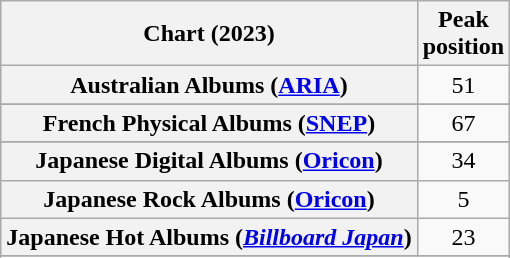<table class="wikitable sortable plainrowheaders" style="text-align:center">
<tr>
<th scope="col">Chart (2023)</th>
<th scope="col">Peak<br>position</th>
</tr>
<tr>
<th scope="row">Australian Albums (<a href='#'>ARIA</a>)</th>
<td>51</td>
</tr>
<tr>
</tr>
<tr>
<th scope="row">French Physical Albums (<a href='#'>SNEP</a>)</th>
<td>67</td>
</tr>
<tr>
</tr>
<tr>
</tr>
<tr>
</tr>
<tr>
<th scope="row">Japanese Digital Albums (<a href='#'>Oricon</a>)</th>
<td>34</td>
</tr>
<tr>
<th scope="row">Japanese Rock Albums (<a href='#'>Oricon</a>)</th>
<td>5</td>
</tr>
<tr>
<th scope="row">Japanese Hot Albums (<em><a href='#'>Billboard Japan</a></em>)</th>
<td>23</td>
</tr>
<tr>
</tr>
<tr>
</tr>
<tr>
</tr>
<tr>
</tr>
<tr>
</tr>
</table>
